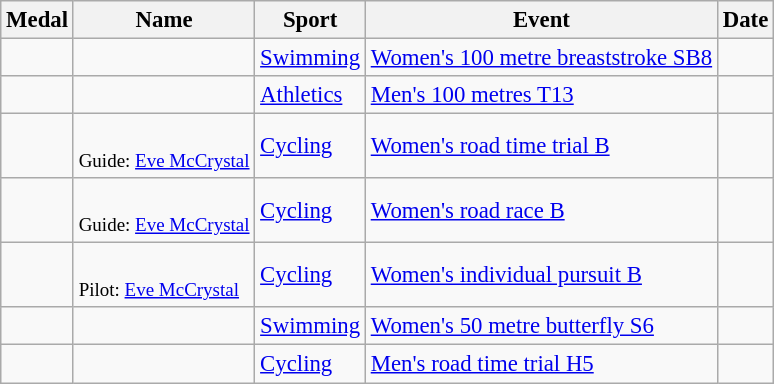<table class="wikitable sortable" style="font-size: 95%">
<tr>
<th>Medal</th>
<th>Name</th>
<th>Sport</th>
<th>Event</th>
<th>Date</th>
</tr>
<tr>
<td></td>
<td></td>
<td><a href='#'>Swimming</a></td>
<td><a href='#'>Women's 100 metre breaststroke SB8</a></td>
<td></td>
</tr>
<tr>
<td></td>
<td></td>
<td><a href='#'>Athletics</a></td>
<td><a href='#'>Men's 100 metres T13</a></td>
<td></td>
</tr>
<tr>
<td></td>
<td><br><small>Guide: <a href='#'>Eve McCrystal</a></small></td>
<td><a href='#'>Cycling</a></td>
<td><a href='#'>Women's road time trial B</a></td>
<td></td>
</tr>
<tr>
<td></td>
<td><br><small>Guide: <a href='#'>Eve McCrystal</a></small></td>
<td><a href='#'>Cycling</a></td>
<td><a href='#'>Women's road race B</a></td>
<td></td>
</tr>
<tr>
<td></td>
<td><br><small>Pilot: <a href='#'>Eve McCrystal</a></small></td>
<td><a href='#'>Cycling</a></td>
<td><a href='#'>Women's individual pursuit B</a></td>
<td></td>
</tr>
<tr>
<td></td>
<td></td>
<td><a href='#'>Swimming</a></td>
<td><a href='#'>Women's 50 metre butterfly S6</a></td>
<td></td>
</tr>
<tr>
<td></td>
<td></td>
<td><a href='#'>Cycling</a></td>
<td><a href='#'>Men's road time trial H5</a></td>
<td></td>
</tr>
</table>
